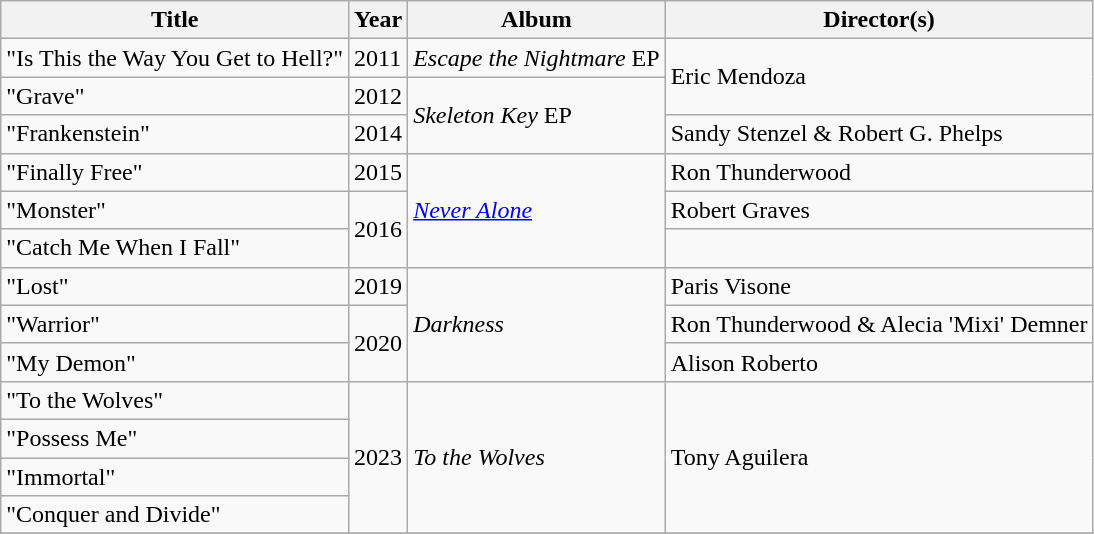<table class="wikitable plainrowheaders">
<tr>
<th>Title</th>
<th>Year</th>
<th>Album</th>
<th>Director(s)</th>
</tr>
<tr>
<td>"Is This the Way You Get to Hell?"</td>
<td>2011</td>
<td><em>Escape the Nightmare</em> EP</td>
<td rowspan="2">Eric Mendoza</td>
</tr>
<tr>
<td>"Grave"</td>
<td>2012</td>
<td rowspan="2"><em>Skeleton Key</em> EP</td>
</tr>
<tr>
<td>"Frankenstein"</td>
<td>2014</td>
<td>Sandy Stenzel & Robert G. Phelps</td>
</tr>
<tr>
<td>"Finally Free"</td>
<td>2015</td>
<td rowspan="3"><em><a href='#'>Never Alone</a></em></td>
<td>Ron Thunderwood</td>
</tr>
<tr>
<td>"Monster"</td>
<td rowspan="2">2016</td>
<td>Robert Graves</td>
</tr>
<tr>
<td>"Catch Me When I Fall"</td>
<td></td>
</tr>
<tr>
<td>"Lost"</td>
<td>2019</td>
<td rowspan="3"><em>Darkness</em></td>
<td>Paris Visone</td>
</tr>
<tr>
<td>"Warrior"</td>
<td rowspan="2">2020</td>
<td>Ron Thunderwood & Alecia 'Mixi' Demner</td>
</tr>
<tr>
<td>"My Demon"</td>
<td>Alison Roberto</td>
</tr>
<tr>
<td>"To the Wolves"</td>
<td rowspan="4">2023</td>
<td rowspan="4"><em>To the Wolves</em></td>
<td rowspan="4">Tony Aguilera</td>
</tr>
<tr>
<td>"Possess Me"</td>
</tr>
<tr>
<td>"Immortal"</td>
</tr>
<tr>
<td>"Conquer and Divide"</td>
</tr>
<tr>
</tr>
</table>
